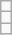<table class="wikitable">
<tr>
<td></td>
</tr>
<tr>
<td></td>
</tr>
<tr>
<td></td>
</tr>
</table>
